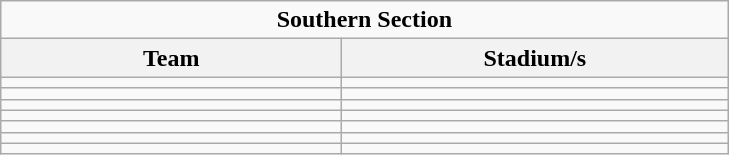<table class="wikitable">
<tr>
<td colspan=3 align=center><strong>Southern Section</strong></td>
</tr>
<tr>
<th width="220">Team</th>
<th width="250">Stadium/s</th>
</tr>
<tr>
<td></td>
<td></td>
</tr>
<tr>
<td></td>
<td></td>
</tr>
<tr>
<td></td>
<td></td>
</tr>
<tr>
<td></td>
<td></td>
</tr>
<tr>
<td></td>
<td></td>
</tr>
<tr>
<td></td>
<td></td>
</tr>
<tr>
<td></td>
<td></td>
</tr>
</table>
